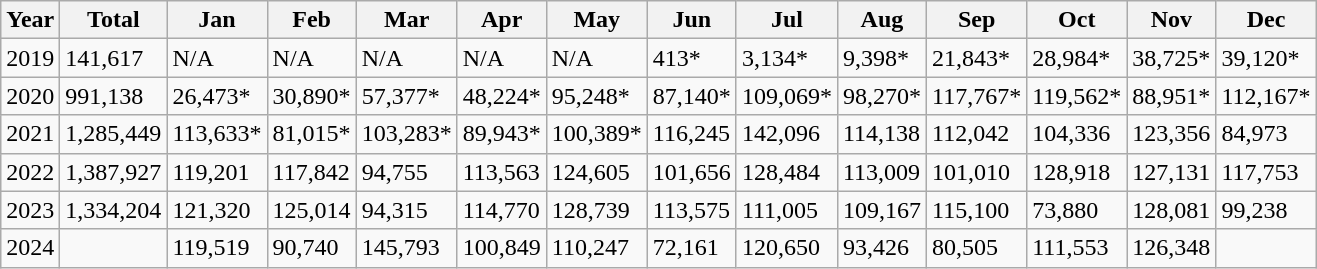<table class="wikitable">
<tr>
<th>Year</th>
<th>Total</th>
<th>Jan</th>
<th>Feb</th>
<th>Mar</th>
<th>Apr</th>
<th>May</th>
<th>Jun</th>
<th>Jul</th>
<th>Aug</th>
<th>Sep</th>
<th>Oct</th>
<th>Nov</th>
<th>Dec</th>
</tr>
<tr>
<td>2019</td>
<td>141,617</td>
<td>N/A</td>
<td>N/A</td>
<td>N/A</td>
<td>N/A</td>
<td>N/A</td>
<td>413*</td>
<td>3,134*</td>
<td>9,398*</td>
<td>21,843*</td>
<td>28,984*</td>
<td>38,725*</td>
<td>39,120*</td>
</tr>
<tr>
<td>2020</td>
<td>991,138</td>
<td>26,473*</td>
<td>30,890*</td>
<td>57,377*</td>
<td>48,224*</td>
<td>95,248*</td>
<td>87,140*</td>
<td>109,069*</td>
<td>98,270*</td>
<td>117,767*</td>
<td>119,562*</td>
<td>88,951*</td>
<td>112,167*</td>
</tr>
<tr>
<td>2021</td>
<td>1,285,449</td>
<td>113,633*</td>
<td>81,015*</td>
<td>103,283*</td>
<td>89,943*</td>
<td>100,389*</td>
<td>116,245</td>
<td>142,096</td>
<td>114,138</td>
<td>112,042</td>
<td>104,336</td>
<td>123,356</td>
<td>84,973</td>
</tr>
<tr>
<td>2022</td>
<td>1,387,927</td>
<td>119,201</td>
<td>117,842</td>
<td>94,755</td>
<td>113,563</td>
<td>124,605</td>
<td>101,656</td>
<td>128,484</td>
<td>113,009</td>
<td>101,010</td>
<td>128,918</td>
<td>127,131</td>
<td>117,753</td>
</tr>
<tr>
<td>2023</td>
<td>1,334,204</td>
<td>121,320</td>
<td>125,014</td>
<td>94,315</td>
<td>114,770</td>
<td>128,739</td>
<td>113,575</td>
<td>111,005</td>
<td>109,167</td>
<td>115,100</td>
<td>73,880</td>
<td>128,081</td>
<td>99,238</td>
</tr>
<tr>
<td>2024</td>
<td></td>
<td>119,519</td>
<td>90,740</td>
<td>145,793</td>
<td>100,849</td>
<td>110,247</td>
<td>72,161</td>
<td>120,650</td>
<td>93,426</td>
<td>80,505</td>
<td>111,553</td>
<td>126,348</td>
<td></td>
</tr>
</table>
